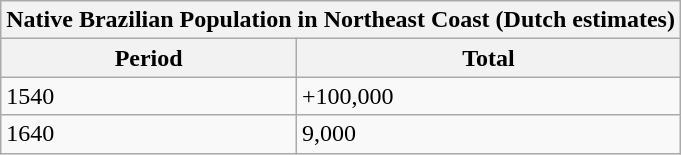<table class="wikitable sortable">
<tr>
<th colspan=2>Native Brazilian Population in Northeast Coast (Dutch estimates)</th>
</tr>
<tr>
<th>Period</th>
<th>Total</th>
</tr>
<tr>
<td>1540</td>
<td>+100,000</td>
</tr>
<tr>
<td>1640</td>
<td>9,000</td>
</tr>
</table>
